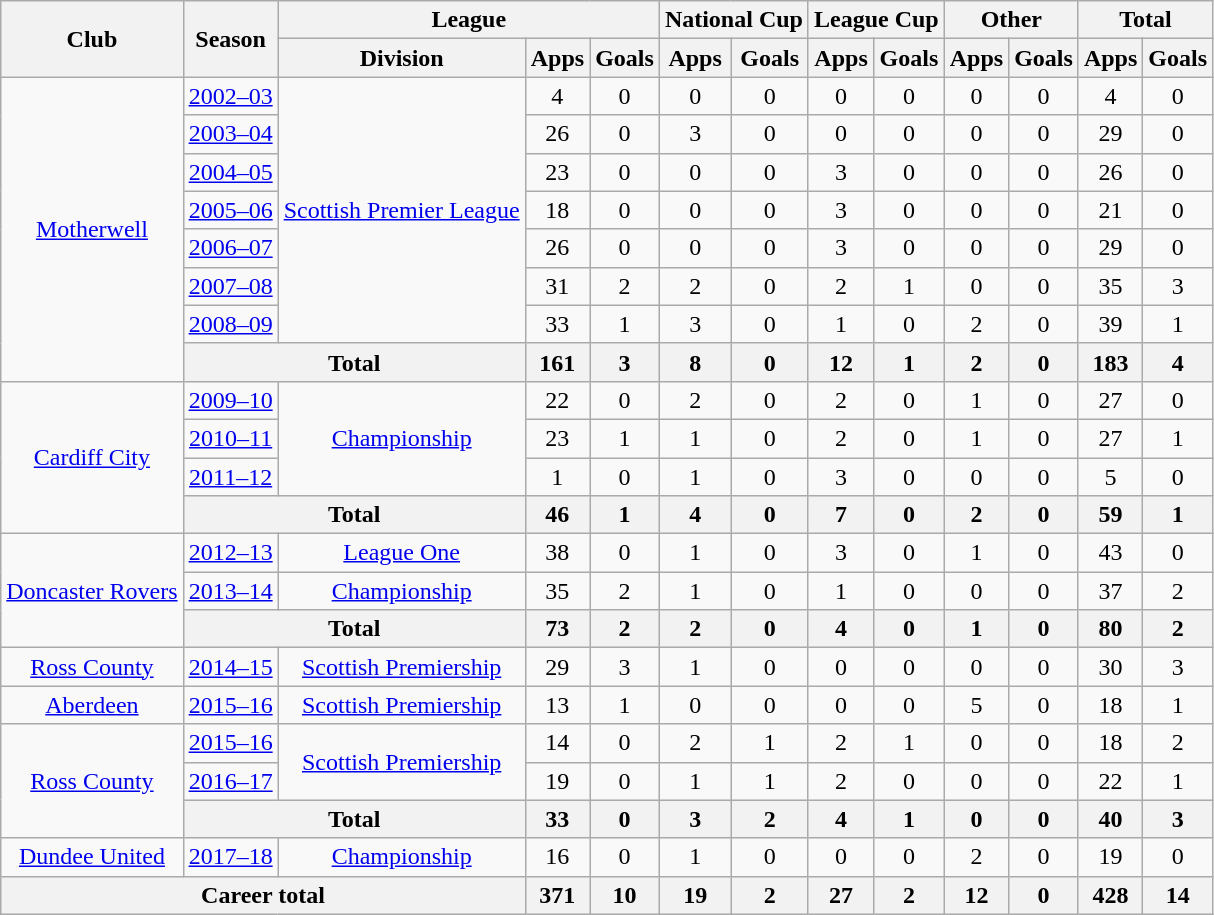<table class="wikitable" style="text-align: center">
<tr>
<th rowspan=2>Club</th>
<th rowspan=2>Season</th>
<th colspan=3>League</th>
<th colspan=2>National Cup</th>
<th colspan=2>League Cup</th>
<th colspan=2>Other</th>
<th colspan=2>Total</th>
</tr>
<tr>
<th>Division</th>
<th>Apps</th>
<th>Goals</th>
<th>Apps</th>
<th>Goals</th>
<th>Apps</th>
<th>Goals</th>
<th>Apps</th>
<th>Goals</th>
<th>Apps</th>
<th>Goals</th>
</tr>
<tr>
<td rowspan="8"><a href='#'>Motherwell</a></td>
<td><a href='#'>2002–03</a></td>
<td rowspan="7"><a href='#'>Scottish Premier League</a></td>
<td>4</td>
<td>0</td>
<td>0</td>
<td>0</td>
<td>0</td>
<td>0</td>
<td>0</td>
<td>0</td>
<td>4</td>
<td>0</td>
</tr>
<tr>
<td><a href='#'>2003–04</a></td>
<td>26</td>
<td>0</td>
<td>3</td>
<td>0</td>
<td>0</td>
<td>0</td>
<td>0</td>
<td>0</td>
<td>29</td>
<td>0</td>
</tr>
<tr>
<td><a href='#'>2004–05</a></td>
<td>23</td>
<td>0</td>
<td>0</td>
<td>0</td>
<td>3</td>
<td>0</td>
<td>0</td>
<td>0</td>
<td>26</td>
<td>0</td>
</tr>
<tr>
<td><a href='#'>2005–06</a></td>
<td>18</td>
<td>0</td>
<td>0</td>
<td>0</td>
<td>3</td>
<td>0</td>
<td>0</td>
<td>0</td>
<td>21</td>
<td>0</td>
</tr>
<tr>
<td><a href='#'>2006–07</a></td>
<td>26</td>
<td>0</td>
<td>0</td>
<td>0</td>
<td>3</td>
<td>0</td>
<td>0</td>
<td>0</td>
<td>29</td>
<td>0</td>
</tr>
<tr>
<td><a href='#'>2007–08</a></td>
<td>31</td>
<td>2</td>
<td>2</td>
<td>0</td>
<td>2</td>
<td>1</td>
<td>0</td>
<td>0</td>
<td>35</td>
<td>3</td>
</tr>
<tr>
<td><a href='#'>2008–09</a></td>
<td>33</td>
<td>1</td>
<td>3</td>
<td>0</td>
<td>1</td>
<td>0</td>
<td>2</td>
<td>0</td>
<td>39</td>
<td>1</td>
</tr>
<tr>
<th colspan="2">Total</th>
<th>161</th>
<th>3</th>
<th>8</th>
<th>0</th>
<th>12</th>
<th>1</th>
<th>2</th>
<th>0</th>
<th>183</th>
<th>4</th>
</tr>
<tr>
<td rowspan="4"><a href='#'>Cardiff City</a></td>
<td><a href='#'>2009–10</a></td>
<td rowspan="3"><a href='#'>Championship</a></td>
<td>22</td>
<td>0</td>
<td>2</td>
<td>0</td>
<td>2</td>
<td>0</td>
<td>1</td>
<td>0</td>
<td>27</td>
<td>0</td>
</tr>
<tr>
<td><a href='#'>2010–11</a></td>
<td>23</td>
<td>1</td>
<td>1</td>
<td>0</td>
<td>2</td>
<td>0</td>
<td>1</td>
<td>0</td>
<td>27</td>
<td>1</td>
</tr>
<tr>
<td><a href='#'>2011–12</a></td>
<td>1</td>
<td>0</td>
<td>1</td>
<td>0</td>
<td>3</td>
<td>0</td>
<td>0</td>
<td>0</td>
<td>5</td>
<td>0</td>
</tr>
<tr>
<th colspan="2">Total</th>
<th>46</th>
<th>1</th>
<th>4</th>
<th>0</th>
<th>7</th>
<th>0</th>
<th>2</th>
<th>0</th>
<th>59</th>
<th>1</th>
</tr>
<tr>
<td rowspan="3"><a href='#'>Doncaster Rovers</a></td>
<td><a href='#'>2012–13</a></td>
<td><a href='#'>League One</a></td>
<td>38</td>
<td>0</td>
<td>1</td>
<td>0</td>
<td>3</td>
<td>0</td>
<td>1</td>
<td>0</td>
<td>43</td>
<td>0</td>
</tr>
<tr>
<td><a href='#'>2013–14</a></td>
<td><a href='#'>Championship</a></td>
<td>35</td>
<td>2</td>
<td>1</td>
<td>0</td>
<td>1</td>
<td>0</td>
<td>0</td>
<td>0</td>
<td>37</td>
<td>2</td>
</tr>
<tr>
<th colspan="2">Total</th>
<th>73</th>
<th>2</th>
<th>2</th>
<th>0</th>
<th>4</th>
<th>0</th>
<th>1</th>
<th>0</th>
<th>80</th>
<th>2</th>
</tr>
<tr>
<td><a href='#'>Ross County</a></td>
<td><a href='#'>2014–15</a></td>
<td><a href='#'>Scottish Premiership</a></td>
<td>29</td>
<td>3</td>
<td>1</td>
<td>0</td>
<td>0</td>
<td>0</td>
<td>0</td>
<td>0</td>
<td>30</td>
<td>3</td>
</tr>
<tr>
<td><a href='#'>Aberdeen</a></td>
<td><a href='#'>2015–16</a></td>
<td><a href='#'>Scottish Premiership</a></td>
<td>13</td>
<td>1</td>
<td>0</td>
<td>0</td>
<td>0</td>
<td>0</td>
<td>5</td>
<td>0</td>
<td>18</td>
<td>1</td>
</tr>
<tr>
<td rowspan="3"><a href='#'>Ross County</a></td>
<td><a href='#'>2015–16</a></td>
<td rowspan="2"><a href='#'>Scottish Premiership</a></td>
<td>14</td>
<td>0</td>
<td>2</td>
<td>1</td>
<td>2</td>
<td>1</td>
<td>0</td>
<td>0</td>
<td>18</td>
<td>2</td>
</tr>
<tr>
<td><a href='#'>2016–17</a></td>
<td>19</td>
<td>0</td>
<td>1</td>
<td>1</td>
<td>2</td>
<td>0</td>
<td>0</td>
<td>0</td>
<td>22</td>
<td>1</td>
</tr>
<tr>
<th colspan="2">Total</th>
<th>33</th>
<th>0</th>
<th>3</th>
<th>2</th>
<th>4</th>
<th>1</th>
<th>0</th>
<th>0</th>
<th>40</th>
<th>3</th>
</tr>
<tr>
<td><a href='#'>Dundee United</a></td>
<td><a href='#'>2017–18</a></td>
<td><a href='#'>Championship</a></td>
<td>16</td>
<td>0</td>
<td>1</td>
<td>0</td>
<td>0</td>
<td>0</td>
<td>2</td>
<td>0</td>
<td>19</td>
<td>0</td>
</tr>
<tr>
<th colspan="3">Career total</th>
<th>371</th>
<th>10</th>
<th>19</th>
<th>2</th>
<th>27</th>
<th>2</th>
<th>12</th>
<th>0</th>
<th>428</th>
<th>14</th>
</tr>
</table>
